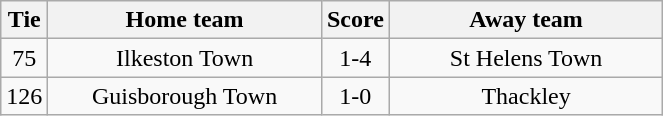<table class="wikitable" style="text-align:center;">
<tr>
<th width=20>Tie</th>
<th width=175>Home team</th>
<th width=20>Score</th>
<th width=175>Away team</th>
</tr>
<tr>
<td>75</td>
<td>Ilkeston Town</td>
<td>1-4</td>
<td>St Helens Town</td>
</tr>
<tr>
<td>126</td>
<td>Guisborough Town</td>
<td>1-0</td>
<td>Thackley</td>
</tr>
</table>
